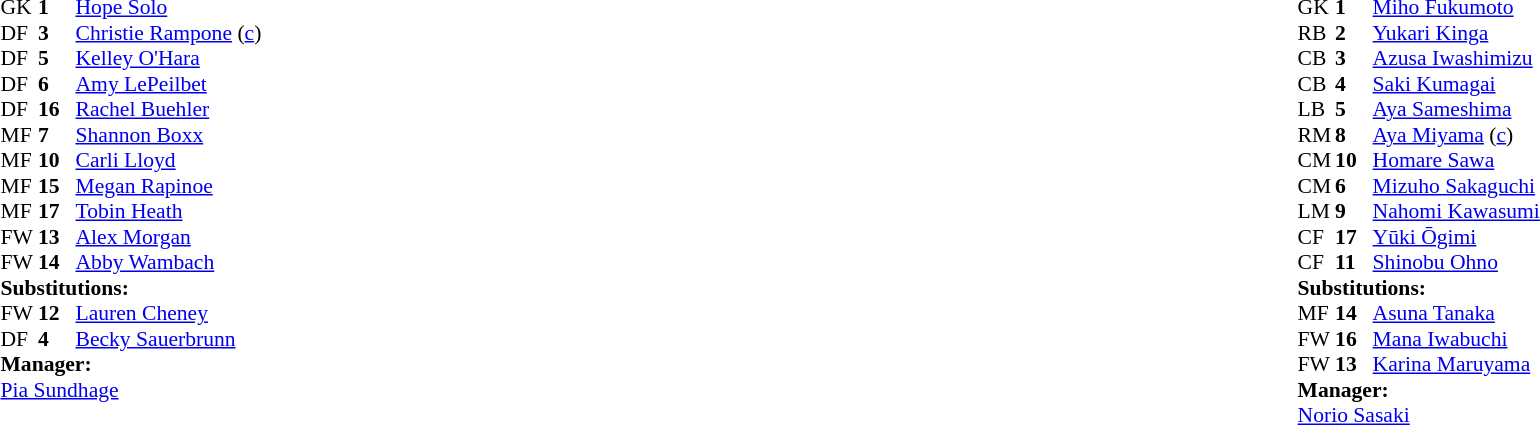<table width="100%">
<tr>
<td valign="top" width="50%"><br><table style="font-size: 90%" cellspacing="0" cellpadding="0">
<tr>
<th width="25"></th>
<th width="25"></th>
</tr>
<tr>
<td>GK</td>
<td><strong>1</strong></td>
<td><a href='#'>Hope Solo</a></td>
</tr>
<tr>
<td>DF</td>
<td><strong>3</strong></td>
<td><a href='#'>Christie Rampone</a> (<a href='#'>c</a>)</td>
</tr>
<tr>
<td>DF</td>
<td><strong>5</strong></td>
<td><a href='#'>Kelley O'Hara</a></td>
</tr>
<tr>
<td>DF</td>
<td><strong>6</strong></td>
<td><a href='#'>Amy LePeilbet</a></td>
</tr>
<tr>
<td>DF</td>
<td><strong>16</strong></td>
<td><a href='#'>Rachel Buehler</a></td>
<td></td>
<td></td>
</tr>
<tr>
<td>MF</td>
<td><strong>7</strong></td>
<td><a href='#'>Shannon Boxx</a></td>
</tr>
<tr>
<td>MF</td>
<td><strong>10</strong></td>
<td><a href='#'>Carli Lloyd</a></td>
</tr>
<tr>
<td>MF</td>
<td><strong>15</strong></td>
<td><a href='#'>Megan Rapinoe</a></td>
<td></td>
<td></td>
</tr>
<tr>
<td>MF</td>
<td><strong>17</strong></td>
<td><a href='#'>Tobin Heath</a></td>
</tr>
<tr>
<td>FW</td>
<td><strong>13</strong></td>
<td><a href='#'>Alex Morgan</a></td>
</tr>
<tr>
<td>FW</td>
<td><strong>14</strong></td>
<td><a href='#'>Abby Wambach</a></td>
<td></td>
</tr>
<tr>
<td colspan=3><strong>Substitutions:</strong></td>
</tr>
<tr>
<td>FW</td>
<td><strong>12</strong></td>
<td><a href='#'>Lauren Cheney</a></td>
<td></td>
<td></td>
</tr>
<tr>
<td>DF</td>
<td><strong>4</strong></td>
<td><a href='#'>Becky Sauerbrunn</a></td>
<td></td>
<td></td>
</tr>
<tr>
<td colspan=3><strong>Manager:</strong></td>
</tr>
<tr>
<td colspan=3> <a href='#'>Pia Sundhage</a></td>
</tr>
</table>
</td>
<td valign="top"></td>
<td valign="top" width="50%"><br><table style="font-size: 90%" cellspacing="0" cellpadding="0" align="center">
<tr>
<th width=25></th>
<th width=25></th>
</tr>
<tr>
<td>GK</td>
<td><strong>1</strong></td>
<td><a href='#'>Miho Fukumoto</a></td>
</tr>
<tr>
<td>RB</td>
<td><strong>2</strong></td>
<td><a href='#'>Yukari Kinga</a></td>
</tr>
<tr>
<td>CB</td>
<td><strong>3</strong></td>
<td><a href='#'>Azusa Iwashimizu</a></td>
</tr>
<tr>
<td>CB</td>
<td><strong>4</strong></td>
<td><a href='#'>Saki Kumagai</a></td>
</tr>
<tr>
<td>LB</td>
<td><strong>5</strong></td>
<td><a href='#'>Aya Sameshima</a></td>
<td></td>
<td></td>
</tr>
<tr>
<td>RM</td>
<td><strong>8</strong></td>
<td><a href='#'>Aya Miyama</a> (<a href='#'>c</a>)</td>
</tr>
<tr>
<td>CM</td>
<td><strong>10</strong></td>
<td><a href='#'>Homare Sawa</a></td>
</tr>
<tr>
<td>CM</td>
<td><strong>6</strong></td>
<td><a href='#'>Mizuho Sakaguchi</a></td>
<td></td>
<td></td>
</tr>
<tr>
<td>LM</td>
<td><strong>9</strong></td>
<td><a href='#'>Nahomi Kawasumi</a></td>
</tr>
<tr>
<td>CF</td>
<td><strong>17</strong></td>
<td><a href='#'>Yūki Ōgimi</a></td>
</tr>
<tr>
<td>CF</td>
<td><strong>11</strong></td>
<td><a href='#'>Shinobu Ohno</a></td>
<td></td>
<td></td>
</tr>
<tr>
<td colspan=3><strong>Substitutions:</strong></td>
</tr>
<tr>
<td>MF</td>
<td><strong>14</strong></td>
<td><a href='#'>Asuna Tanaka</a></td>
<td></td>
<td></td>
</tr>
<tr>
<td>FW</td>
<td><strong>16</strong></td>
<td><a href='#'>Mana Iwabuchi</a></td>
<td></td>
<td></td>
</tr>
<tr>
<td>FW</td>
<td><strong>13</strong></td>
<td><a href='#'>Karina Maruyama</a></td>
<td></td>
<td></td>
</tr>
<tr>
<td colspan=3><strong>Manager:</strong></td>
</tr>
<tr>
<td colspan=3><a href='#'>Norio Sasaki</a></td>
</tr>
</table>
</td>
</tr>
</table>
